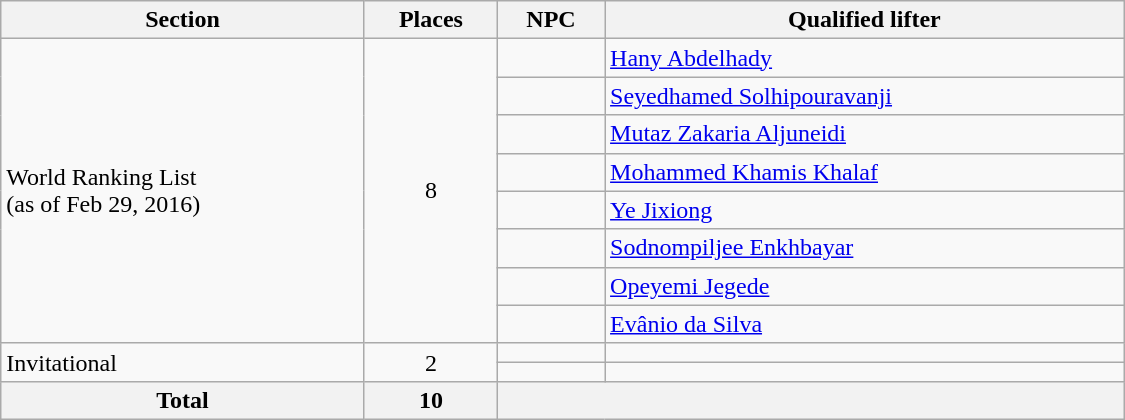<table class="wikitable"  width=750>
<tr>
<th>Section</th>
<th>Places</th>
<th>NPC</th>
<th>Qualified lifter</th>
</tr>
<tr>
<td rowspan=8>World Ranking List<br>(as of Feb 29, 2016)</td>
<td rowspan=8 align=center>8</td>
<td></td>
<td><a href='#'>Hany Abdelhady</a></td>
</tr>
<tr>
<td></td>
<td><a href='#'>Seyedhamed Solhipouravanji</a></td>
</tr>
<tr>
<td></td>
<td><a href='#'>Mutaz Zakaria Aljuneidi</a></td>
</tr>
<tr>
<td></td>
<td><a href='#'>Mohammed Khamis Khalaf</a></td>
</tr>
<tr>
<td></td>
<td><a href='#'>Ye Jixiong</a></td>
</tr>
<tr>
<td></td>
<td><a href='#'>Sodnompiljee Enkhbayar</a></td>
</tr>
<tr>
<td></td>
<td><a href='#'>Opeyemi Jegede</a></td>
</tr>
<tr>
<td></td>
<td><a href='#'>Evânio da Silva</a></td>
</tr>
<tr>
<td rowspan=2>Invitational</td>
<td rowspan="2" align=center>2</td>
<td></td>
<td></td>
</tr>
<tr>
<td></td>
<td></td>
</tr>
<tr>
<th>Total</th>
<th>10</th>
<th colspan=2></th>
</tr>
</table>
